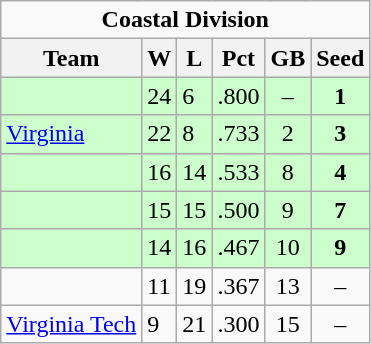<table class="wikitable" style="float:left;margin-right:1em;">
<tr>
<td colspan="6" align="center"><strong>Coastal Division</strong></td>
</tr>
<tr>
<th>Team</th>
<th>W</th>
<th>L</th>
<th>Pct</th>
<th>GB</th>
<th>Seed</th>
</tr>
<tr bgcolor="#ccffcc">
<td></td>
<td>24</td>
<td>6</td>
<td>.800</td>
<td align=center>–</td>
<td align=center><strong>1</strong></td>
</tr>
<tr bgcolor="#ccffcc">
<td><a href='#'>Virginia</a></td>
<td>22</td>
<td>8</td>
<td>.733</td>
<td align=center>2</td>
<td align=center><strong>3</strong></td>
</tr>
<tr bgcolor="#ccffcc">
<td></td>
<td>16</td>
<td>14</td>
<td>.533</td>
<td align=center>8</td>
<td align=center><strong>4</strong></td>
</tr>
<tr bgcolor="#ccffcc">
<td></td>
<td>15</td>
<td>15</td>
<td>.500</td>
<td align=center>9</td>
<td align=center><strong>7</strong></td>
</tr>
<tr bgcolor="#ccffcc">
<td></td>
<td>14</td>
<td>16</td>
<td>.467</td>
<td align=center>10</td>
<td align=center><strong>9</strong></td>
</tr>
<tr>
<td></td>
<td>11</td>
<td>19</td>
<td>.367</td>
<td align=center>13</td>
<td align=center>–</td>
</tr>
<tr>
<td><a href='#'>Virginia Tech</a></td>
<td>9</td>
<td>21</td>
<td>.300</td>
<td align=center>15</td>
<td align=center>–</td>
</tr>
</table>
